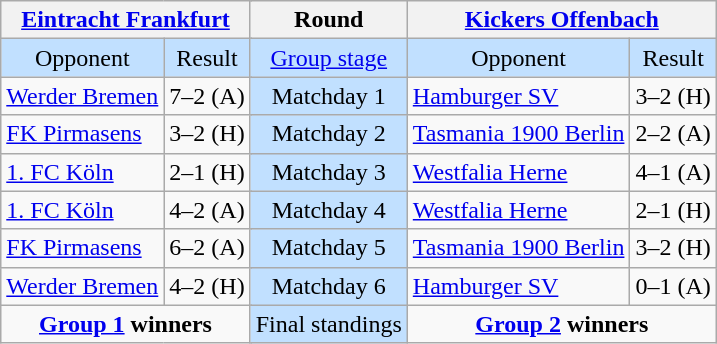<table class="wikitable" style="text-align:center">
<tr>
<th colspan="4"><a href='#'>Eintracht Frankfurt</a></th>
<th>Round</th>
<th colspan="4"><a href='#'>Kickers Offenbach</a></th>
</tr>
<tr style="background:#C1E0FF">
<td>Opponent</td>
<td colspan="3">Result</td>
<td><a href='#'>Group stage</a></td>
<td>Opponent</td>
<td colspan="3">Result</td>
</tr>
<tr>
<td align="left"><a href='#'>Werder Bremen</a></td>
<td colspan="3">7–2 (A)</td>
<td style="background:#C1E0FF">Matchday 1</td>
<td align="left"><a href='#'>Hamburger SV</a></td>
<td colspan="3">3–2 (H)</td>
</tr>
<tr>
<td align="left"><a href='#'>FK Pirmasens</a></td>
<td colspan="3">3–2 (H)</td>
<td style="background:#C1E0FF">Matchday 2</td>
<td align="left"><a href='#'>Tasmania 1900 Berlin</a></td>
<td colspan="3">2–2 (A)</td>
</tr>
<tr>
<td align="left"><a href='#'>1. FC Köln</a></td>
<td colspan="3">2–1 (H)</td>
<td style="background:#C1E0FF">Matchday 3</td>
<td align="left"><a href='#'>Westfalia Herne</a></td>
<td colspan="3">4–1 (A)</td>
</tr>
<tr>
<td align="left"><a href='#'>1. FC Köln</a></td>
<td colspan="3">4–2 (A)</td>
<td style="background:#C1E0FF">Matchday 4</td>
<td align="left"><a href='#'>Westfalia Herne</a></td>
<td colspan="3">2–1 (H)</td>
</tr>
<tr>
<td align="left"><a href='#'>FK Pirmasens</a></td>
<td colspan="3">6–2 (A)</td>
<td style="background:#C1E0FF">Matchday 5</td>
<td align="left"><a href='#'>Tasmania 1900 Berlin</a></td>
<td colspan="3">3–2 (H)</td>
</tr>
<tr>
<td align="left"><a href='#'>Werder Bremen</a></td>
<td colspan="3">4–2 (H)</td>
<td style="background:#C1E0FF">Matchday 6</td>
<td align="left"><a href='#'>Hamburger SV</a></td>
<td colspan="3">0–1 (A)</td>
</tr>
<tr>
<td colspan="4" valign="top"><strong><a href='#'>Group 1</a> winners</strong><br><div></div></td>
<td style="background:#C1E0FF">Final standings</td>
<td colspan="4" valign="top"><strong><a href='#'>Group 2</a> winners</strong><br><div></div></td>
</tr>
</table>
